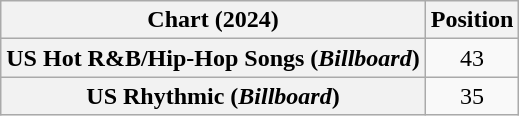<table class="wikitable sortable plainrowheaders" style="text-align:center">
<tr>
<th scope="col">Chart (2024)</th>
<th scope="col">Position</th>
</tr>
<tr>
<th scope="row">US Hot R&B/Hip-Hop Songs (<em>Billboard</em>)</th>
<td>43</td>
</tr>
<tr>
<th scope="row">US Rhythmic (<em>Billboard</em>)</th>
<td>35</td>
</tr>
</table>
